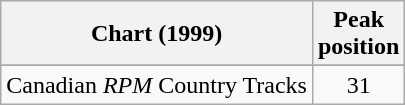<table class="wikitable sortable">
<tr>
<th align="left">Chart (1999)</th>
<th align="center">Peak<br>position</th>
</tr>
<tr>
</tr>
<tr>
<td align="left">Canadian <em>RPM</em> Country Tracks</td>
<td align="center">31</td>
</tr>
</table>
